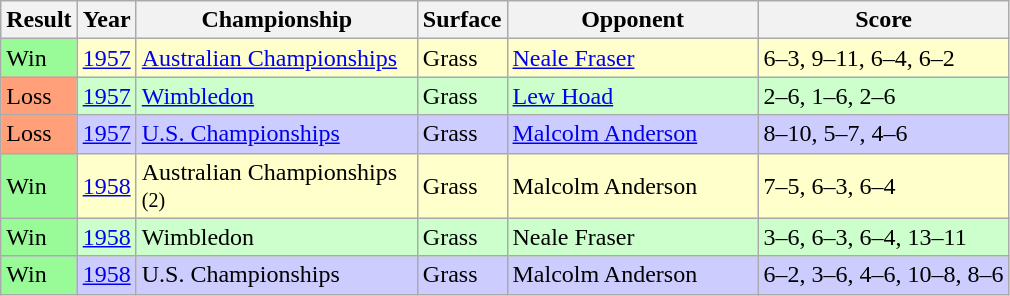<table class="sortable wikitable">
<tr>
<th style="width:40px">Result</th>
<th style="width:30px">Year</th>
<th style="width:180px">Championship</th>
<th style="width:50px">Surface</th>
<th style="width:160px">Opponent</th>
<th style="width:160px" class="unsortable">Score</th>
</tr>
<tr style="background:#ffc;">
<td style="background:#98fb98;">Win</td>
<td><a href='#'>1957</a></td>
<td><a href='#'>Australian Championships</a></td>
<td>Grass</td>
<td> <a href='#'>Neale Fraser</a></td>
<td>6–3, 9–11, 6–4, 6–2</td>
</tr>
<tr style="background:#cfc;">
<td style="background:#ffa07a;">Loss</td>
<td><a href='#'>1957</a></td>
<td><a href='#'>Wimbledon</a></td>
<td>Grass</td>
<td> <a href='#'>Lew Hoad</a></td>
<td>2–6, 1–6, 2–6</td>
</tr>
<tr style="background:#ccf;">
<td style="background:#ffa07a;">Loss</td>
<td><a href='#'>1957</a></td>
<td><a href='#'>U.S. Championships</a></td>
<td>Grass</td>
<td> <a href='#'>Malcolm Anderson</a></td>
<td>8–10, 5–7, 4–6</td>
</tr>
<tr style="background:#ffc;">
<td style="background:#98fb98;">Win</td>
<td><a href='#'>1958</a></td>
<td>Australian Championships <small>(2)</small></td>
<td>Grass</td>
<td> Malcolm Anderson</td>
<td>7–5, 6–3, 6–4</td>
</tr>
<tr style="background:#cfc;">
<td style="background:#98fb98;">Win</td>
<td><a href='#'>1958</a></td>
<td>Wimbledon</td>
<td>Grass</td>
<td> Neale Fraser</td>
<td>3–6, 6–3, 6–4, 13–11</td>
</tr>
<tr style="background:#ccf;">
<td style="background:#98fb98;">Win</td>
<td><a href='#'>1958</a></td>
<td>U.S. Championships</td>
<td>Grass</td>
<td> Malcolm Anderson</td>
<td>6–2, 3–6, 4–6, 10–8, 8–6</td>
</tr>
</table>
